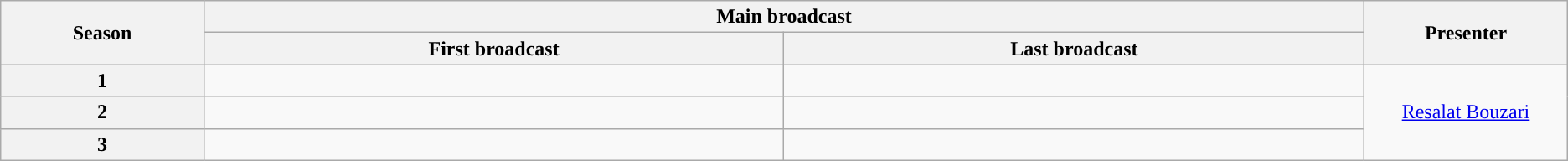<table class="wikitable" style="text-align:center; font-size:100%;">
<tr>
<th style="width:7%;" rowspan="2">Season</th>
<th style="width:40%;" colspan="2">Main broadcast</th>
<th style="width:7%;" rowspan="2">Presenter</th>
</tr>
<tr>
<th style="width:20%;">First broadcast</th>
<th style="width:20%;">Last broadcast</th>
</tr>
<tr>
<th scope="row">1</th>
<td></td>
<td></td>
<td rowspan="3"><a href='#'>Resalat Bouzari</a></td>
</tr>
<tr>
<th scope="row">2</th>
<td></td>
<td></td>
</tr>
<tr>
<th scope="row">3</th>
<td></td>
<td></td>
</tr>
</table>
